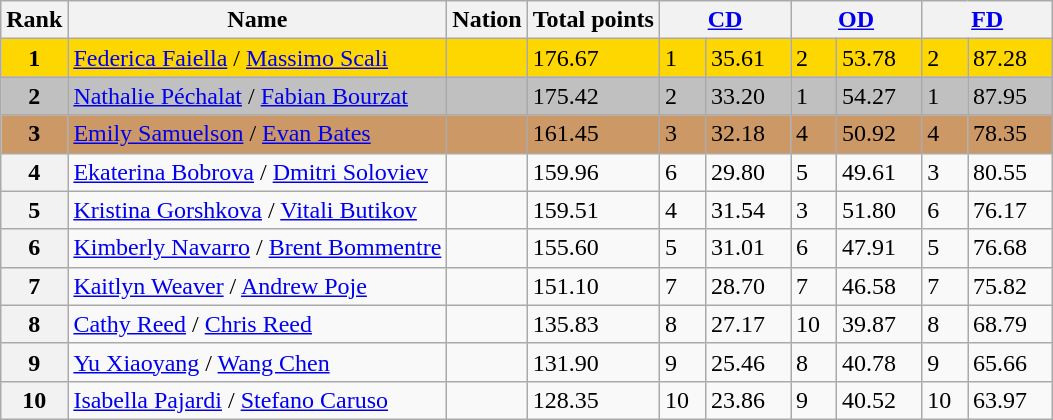<table class="wikitable">
<tr>
<th>Rank</th>
<th>Name</th>
<th>Nation</th>
<th>Total points</th>
<th colspan="2" width="80px"><a href='#'>CD</a></th>
<th colspan="2" width="80px"><a href='#'>OD</a></th>
<th colspan="2" width="80px"><a href='#'>FD</a></th>
</tr>
<tr bgcolor="gold">
<td align="center"><strong>1</strong></td>
<td><a href='#'>Federica Faiella</a> / <a href='#'>Massimo Scali</a></td>
<td></td>
<td>176.67</td>
<td>1</td>
<td>35.61</td>
<td>2</td>
<td>53.78</td>
<td>2</td>
<td>87.28</td>
</tr>
<tr bgcolor="silver">
<td align="center"><strong>2</strong></td>
<td><a href='#'>Nathalie Péchalat</a> / <a href='#'>Fabian Bourzat</a></td>
<td></td>
<td>175.42</td>
<td>2</td>
<td>33.20</td>
<td>1</td>
<td>54.27</td>
<td>1</td>
<td>87.95</td>
</tr>
<tr bgcolor="cc9966">
<td align="center"><strong>3</strong></td>
<td><a href='#'>Emily Samuelson</a> / <a href='#'>Evan Bates</a></td>
<td></td>
<td>161.45</td>
<td>3</td>
<td>32.18</td>
<td>4</td>
<td>50.92</td>
<td>4</td>
<td>78.35</td>
</tr>
<tr>
<th>4</th>
<td><a href='#'>Ekaterina Bobrova</a> / <a href='#'>Dmitri Soloviev</a></td>
<td></td>
<td>159.96</td>
<td>6</td>
<td>29.80</td>
<td>5</td>
<td>49.61</td>
<td>3</td>
<td>80.55</td>
</tr>
<tr>
<th>5</th>
<td><a href='#'>Kristina Gorshkova</a> / <a href='#'>Vitali Butikov</a></td>
<td></td>
<td>159.51</td>
<td>4</td>
<td>31.54</td>
<td>3</td>
<td>51.80</td>
<td>6</td>
<td>76.17</td>
</tr>
<tr>
<th>6</th>
<td><a href='#'>Kimberly Navarro</a> / <a href='#'>Brent Bommentre</a></td>
<td></td>
<td>155.60</td>
<td>5</td>
<td>31.01</td>
<td>6</td>
<td>47.91</td>
<td>5</td>
<td>76.68</td>
</tr>
<tr>
<th>7</th>
<td><a href='#'>Kaitlyn Weaver</a> / <a href='#'>Andrew Poje</a></td>
<td></td>
<td>151.10</td>
<td>7</td>
<td>28.70</td>
<td>7</td>
<td>46.58</td>
<td>7</td>
<td>75.82</td>
</tr>
<tr>
<th>8</th>
<td><a href='#'>Cathy Reed</a> / <a href='#'>Chris Reed</a></td>
<td></td>
<td>135.83</td>
<td>8</td>
<td>27.17</td>
<td>10</td>
<td>39.87</td>
<td>8</td>
<td>68.79</td>
</tr>
<tr>
<th>9</th>
<td><a href='#'>Yu Xiaoyang</a> / <a href='#'>Wang Chen</a></td>
<td></td>
<td>131.90</td>
<td>9</td>
<td>25.46</td>
<td>8</td>
<td>40.78</td>
<td>9</td>
<td>65.66</td>
</tr>
<tr>
<th>10</th>
<td><a href='#'>Isabella Pajardi</a> / <a href='#'>Stefano Caruso</a></td>
<td></td>
<td>128.35</td>
<td>10</td>
<td>23.86</td>
<td>9</td>
<td>40.52</td>
<td>10</td>
<td>63.97</td>
</tr>
</table>
